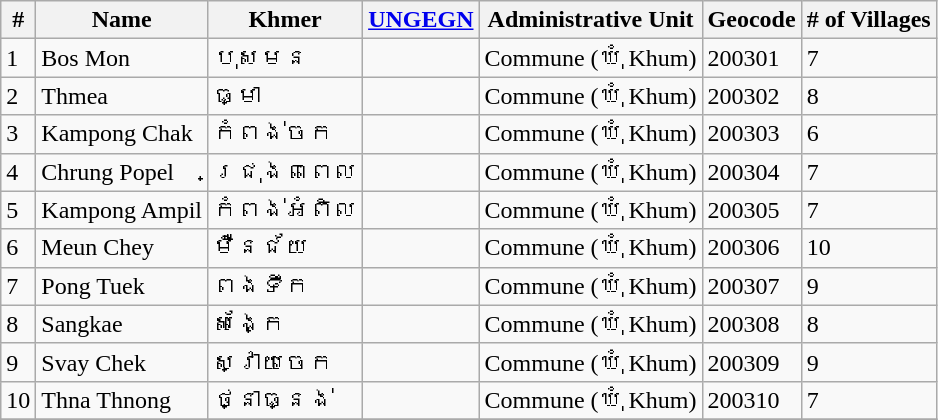<table class="wikitable sortable">
<tr>
<th>#</th>
<th>Name</th>
<th>Khmer</th>
<th><a href='#'>UNGEGN</a></th>
<th>Administrative Unit</th>
<th>Geocode</th>
<th># of Villages</th>
</tr>
<tr>
<td>1</td>
<td>Bos Mon</td>
<td>បុសមន</td>
<td></td>
<td>Commune (ឃុំ Khum)</td>
<td>200301</td>
<td>7</td>
</tr>
<tr>
<td>2</td>
<td>Thmea</td>
<td>ធ្មា</td>
<td></td>
<td>Commune (ឃុំ Khum)</td>
<td>200302</td>
<td>8</td>
</tr>
<tr>
<td>3</td>
<td>Kampong Chak</td>
<td>កំពង់ចក</td>
<td></td>
<td>Commune (ឃុំ Khum)</td>
<td>200303</td>
<td>6</td>
</tr>
<tr>
<td>4</td>
<td>Chrung Popel</td>
<td>ជ្រុងពពេល</td>
<td></td>
<td>Commune (ឃុំ Khum)</td>
<td>200304</td>
<td>7</td>
</tr>
<tr>
<td>5</td>
<td>Kampong Ampil</td>
<td>កំពង់អំពិល</td>
<td></td>
<td>Commune (ឃុំ Khum)</td>
<td>200305</td>
<td>7</td>
</tr>
<tr>
<td>6</td>
<td>Meun Chey</td>
<td>ម៉ឺនជ័យ</td>
<td></td>
<td>Commune (ឃុំ Khum)</td>
<td>200306</td>
<td>10</td>
</tr>
<tr>
<td>7</td>
<td>Pong Tuek</td>
<td>ពងទឹក</td>
<td></td>
<td>Commune (ឃុំ Khum)</td>
<td>200307</td>
<td>9</td>
</tr>
<tr>
<td>8</td>
<td>Sangkae</td>
<td>សង្កែ</td>
<td></td>
<td>Commune (ឃុំ Khum)</td>
<td>200308</td>
<td>8</td>
</tr>
<tr>
<td>9</td>
<td>Svay Chek</td>
<td>ស្វាយចេក</td>
<td></td>
<td>Commune (ឃុំ Khum)</td>
<td>200309</td>
<td>9</td>
</tr>
<tr>
<td>10</td>
<td>Thna Thnong</td>
<td>ថ្នាធ្នង់</td>
<td></td>
<td>Commune (ឃុំ Khum)</td>
<td>200310</td>
<td>7</td>
</tr>
<tr>
</tr>
</table>
